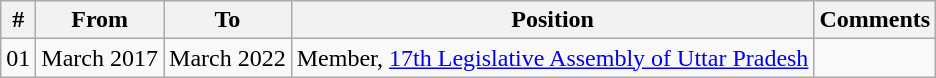<table class="wikitable sortable">
<tr>
<th>#</th>
<th>From</th>
<th>To</th>
<th>Position</th>
<th>Comments</th>
</tr>
<tr>
<td>01</td>
<td>March 2017</td>
<td>March 2022</td>
<td>Member, <a href='#'>17th Legislative Assembly of Uttar Pradesh</a></td>
<td></td>
</tr>
</table>
